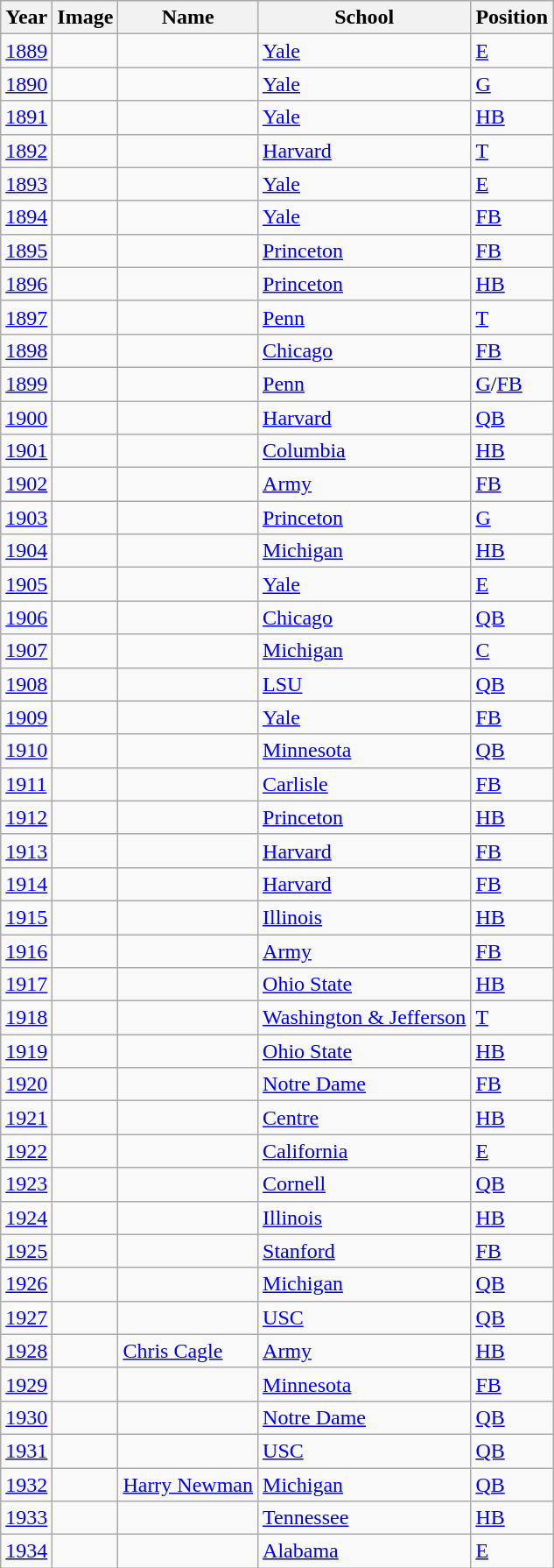<table class="wikitable plainrowheaders sortable">
<tr>
<th>Year</th>
<th>Image</th>
<th>Name</th>
<th>School</th>
<th>Position</th>
</tr>
<tr>
<td><a href='#'>1889</a></td>
<td></td>
<td></td>
<td><a href='#'>Yale</a></td>
<td><a href='#'>E</a></td>
</tr>
<tr>
<td><a href='#'>1890</a></td>
<td></td>
<td></td>
<td><a href='#'>Yale</a></td>
<td><a href='#'>G</a></td>
</tr>
<tr>
<td><a href='#'>1891</a></td>
<td></td>
<td></td>
<td><a href='#'>Yale</a></td>
<td><a href='#'>HB</a></td>
</tr>
<tr>
<td><a href='#'>1892</a></td>
<td></td>
<td></td>
<td><a href='#'>Harvard</a></td>
<td><a href='#'>T</a></td>
</tr>
<tr>
<td><a href='#'>1893</a></td>
<td></td>
<td></td>
<td><a href='#'>Yale</a></td>
<td><a href='#'>E</a></td>
</tr>
<tr>
<td><a href='#'>1894</a></td>
<td></td>
<td></td>
<td><a href='#'>Yale</a></td>
<td><a href='#'>FB</a></td>
</tr>
<tr>
<td><a href='#'>1895</a></td>
<td></td>
<td></td>
<td><a href='#'>Princeton</a></td>
<td><a href='#'>FB</a></td>
</tr>
<tr>
<td><a href='#'>1896</a></td>
<td></td>
<td></td>
<td><a href='#'>Princeton</a></td>
<td><a href='#'>HB</a></td>
</tr>
<tr>
<td><a href='#'>1897</a></td>
<td></td>
<td></td>
<td><a href='#'>Penn</a></td>
<td><a href='#'>T</a></td>
</tr>
<tr>
<td><a href='#'>1898</a></td>
<td></td>
<td></td>
<td><a href='#'>Chicago</a></td>
<td><a href='#'>FB</a></td>
</tr>
<tr>
<td><a href='#'>1899</a></td>
<td></td>
<td></td>
<td><a href='#'>Penn</a></td>
<td><a href='#'>G</a>/<a href='#'>FB</a></td>
</tr>
<tr>
<td><a href='#'>1900</a></td>
<td></td>
<td></td>
<td><a href='#'>Harvard</a></td>
<td><a href='#'>QB</a></td>
</tr>
<tr>
<td><a href='#'>1901</a></td>
<td></td>
<td></td>
<td><a href='#'>Columbia</a></td>
<td><a href='#'>HB</a></td>
</tr>
<tr>
<td><a href='#'>1902</a></td>
<td></td>
<td></td>
<td><a href='#'>Army</a></td>
<td><a href='#'>FB</a></td>
</tr>
<tr>
<td><a href='#'>1903</a></td>
<td></td>
<td></td>
<td><a href='#'>Princeton</a></td>
<td><a href='#'>G</a></td>
</tr>
<tr>
<td><a href='#'>1904</a></td>
<td></td>
<td></td>
<td><a href='#'>Michigan</a></td>
<td><a href='#'>HB</a></td>
</tr>
<tr>
<td><a href='#'>1905</a></td>
<td></td>
<td></td>
<td><a href='#'>Yale</a></td>
<td><a href='#'>E</a></td>
</tr>
<tr>
<td><a href='#'>1906</a></td>
<td></td>
<td></td>
<td><a href='#'>Chicago</a></td>
<td><a href='#'>QB</a></td>
</tr>
<tr>
<td><a href='#'>1907</a></td>
<td></td>
<td></td>
<td><a href='#'>Michigan</a></td>
<td><a href='#'>C</a></td>
</tr>
<tr>
<td><a href='#'>1908</a></td>
<td></td>
<td></td>
<td><a href='#'>LSU</a></td>
<td><a href='#'>QB</a></td>
</tr>
<tr>
<td><a href='#'>1909</a></td>
<td></td>
<td></td>
<td><a href='#'>Yale</a></td>
<td><a href='#'>FB</a></td>
</tr>
<tr>
<td><a href='#'>1910</a></td>
<td></td>
<td></td>
<td><a href='#'>Minnesota</a></td>
<td><a href='#'>QB</a></td>
</tr>
<tr>
<td><a href='#'>1911</a></td>
<td></td>
<td></td>
<td><a href='#'>Carlisle</a></td>
<td><a href='#'>FB</a></td>
</tr>
<tr>
<td><a href='#'>1912</a></td>
<td></td>
<td></td>
<td><a href='#'>Princeton</a></td>
<td><a href='#'>HB</a></td>
</tr>
<tr>
<td><a href='#'>1913</a></td>
<td></td>
<td></td>
<td><a href='#'>Harvard</a></td>
<td><a href='#'>FB</a></td>
</tr>
<tr>
<td><a href='#'>1914</a></td>
<td></td>
<td></td>
<td><a href='#'>Harvard</a></td>
<td><a href='#'>FB</a></td>
</tr>
<tr>
<td><a href='#'>1915</a></td>
<td></td>
<td></td>
<td><a href='#'>Illinois</a></td>
<td><a href='#'>HB</a></td>
</tr>
<tr>
<td><a href='#'>1916</a></td>
<td></td>
<td></td>
<td><a href='#'>Army</a></td>
<td><a href='#'>FB</a></td>
</tr>
<tr>
<td><a href='#'>1917</a></td>
<td></td>
<td></td>
<td><a href='#'>Ohio State</a></td>
<td><a href='#'>HB</a></td>
</tr>
<tr>
<td><a href='#'>1918</a></td>
<td></td>
<td></td>
<td><a href='#'>Washington & Jefferson</a></td>
<td><a href='#'>T</a></td>
</tr>
<tr>
<td><a href='#'>1919</a></td>
<td></td>
<td></td>
<td><a href='#'>Ohio State</a></td>
<td><a href='#'>HB</a></td>
</tr>
<tr>
<td><a href='#'>1920</a></td>
<td></td>
<td></td>
<td><a href='#'>Notre Dame</a></td>
<td><a href='#'>FB</a></td>
</tr>
<tr>
<td><a href='#'>1921</a></td>
<td></td>
<td></td>
<td><a href='#'>Centre</a></td>
<td><a href='#'>HB</a></td>
</tr>
<tr>
<td><a href='#'>1922</a></td>
<td></td>
<td></td>
<td><a href='#'>California</a></td>
<td><a href='#'>E</a></td>
</tr>
<tr>
<td><a href='#'>1923</a></td>
<td></td>
<td></td>
<td><a href='#'>Cornell</a></td>
<td><a href='#'>QB</a></td>
</tr>
<tr>
<td><a href='#'>1924</a></td>
<td></td>
<td></td>
<td><a href='#'>Illinois</a></td>
<td><a href='#'>HB</a></td>
</tr>
<tr>
<td><a href='#'>1925</a></td>
<td></td>
<td></td>
<td><a href='#'>Stanford</a></td>
<td><a href='#'>FB</a></td>
</tr>
<tr>
<td><a href='#'>1926</a></td>
<td></td>
<td></td>
<td><a href='#'>Michigan</a></td>
<td><a href='#'>QB</a></td>
</tr>
<tr>
<td><a href='#'>1927</a></td>
<td></td>
<td></td>
<td><a href='#'>USC</a></td>
<td><a href='#'>QB</a></td>
</tr>
<tr>
<td><a href='#'>1928</a></td>
<td></td>
<td><a href='#'>Chris Cagle</a></td>
<td><a href='#'>Army</a></td>
<td><a href='#'>HB</a></td>
</tr>
<tr>
<td><a href='#'>1929</a></td>
<td></td>
<td></td>
<td><a href='#'>Minnesota</a></td>
<td><a href='#'>FB</a></td>
</tr>
<tr>
<td><a href='#'>1930</a></td>
<td></td>
<td></td>
<td><a href='#'>Notre Dame</a></td>
<td><a href='#'>QB</a></td>
</tr>
<tr>
<td><a href='#'>1931</a></td>
<td></td>
<td></td>
<td><a href='#'>USC</a></td>
<td><a href='#'>QB</a></td>
</tr>
<tr>
<td><a href='#'>1932</a></td>
<td></td>
<td><a href='#'>Harry Newman</a></td>
<td><a href='#'>Michigan</a></td>
<td><a href='#'>QB</a></td>
</tr>
<tr>
<td><a href='#'>1933</a></td>
<td></td>
<td></td>
<td><a href='#'>Tennessee</a></td>
<td><a href='#'>HB</a></td>
</tr>
<tr>
<td><a href='#'>1934</a></td>
<td></td>
<td></td>
<td><a href='#'>Alabama</a></td>
<td><a href='#'>E</a></td>
</tr>
</table>
